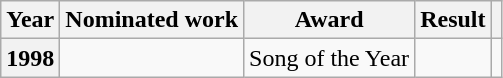<table class="wikitable plainrowheaders">
<tr>
<th scope="col">Year</th>
<th scope="col">Nominated work</th>
<th scope="col">Award</th>
<th scope="col">Result</th>
<th scope="col" class="unsortable"></th>
</tr>
<tr>
<th scope="row">1998</th>
<td></td>
<td>Song of the Year</td>
<td></td>
<td></td>
</tr>
</table>
